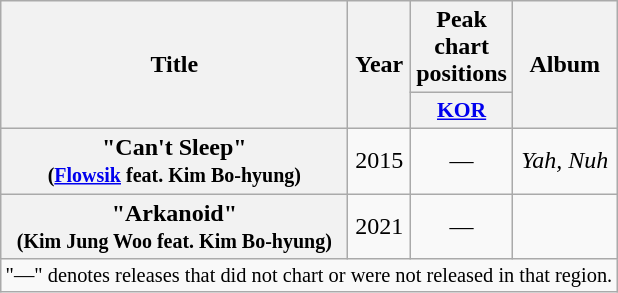<table class="wikitable plainrowheaders" style="text-align:center;">
<tr>
<th scope="col" rowspan="2">Title</th>
<th scope="col" rowspan="2">Year</th>
<th scope="col">Peak chart positions</th>
<th scope="col" rowspan="2">Album</th>
</tr>
<tr>
<th scope="col" style="font-size:90%; width:2.5em"><a href='#'>KOR</a><br></th>
</tr>
<tr>
<th scope="row">"Can't Sleep"<br><small>(<a href='#'>Flowsik</a> feat. Kim Bo-hyung)</small></th>
<td>2015</td>
<td>—</td>
<td><em>Yah, Nuh</em></td>
</tr>
<tr>
<th scope="row">"Arkanoid"<br><small>(Kim Jung Woo feat. Kim Bo-hyung)</small></th>
<td>2021</td>
<td>—</td>
<td></td>
</tr>
<tr>
<td colspan="4" style="font-size:85%">"—" denotes releases that did not chart or were not released in that region.</td>
</tr>
</table>
